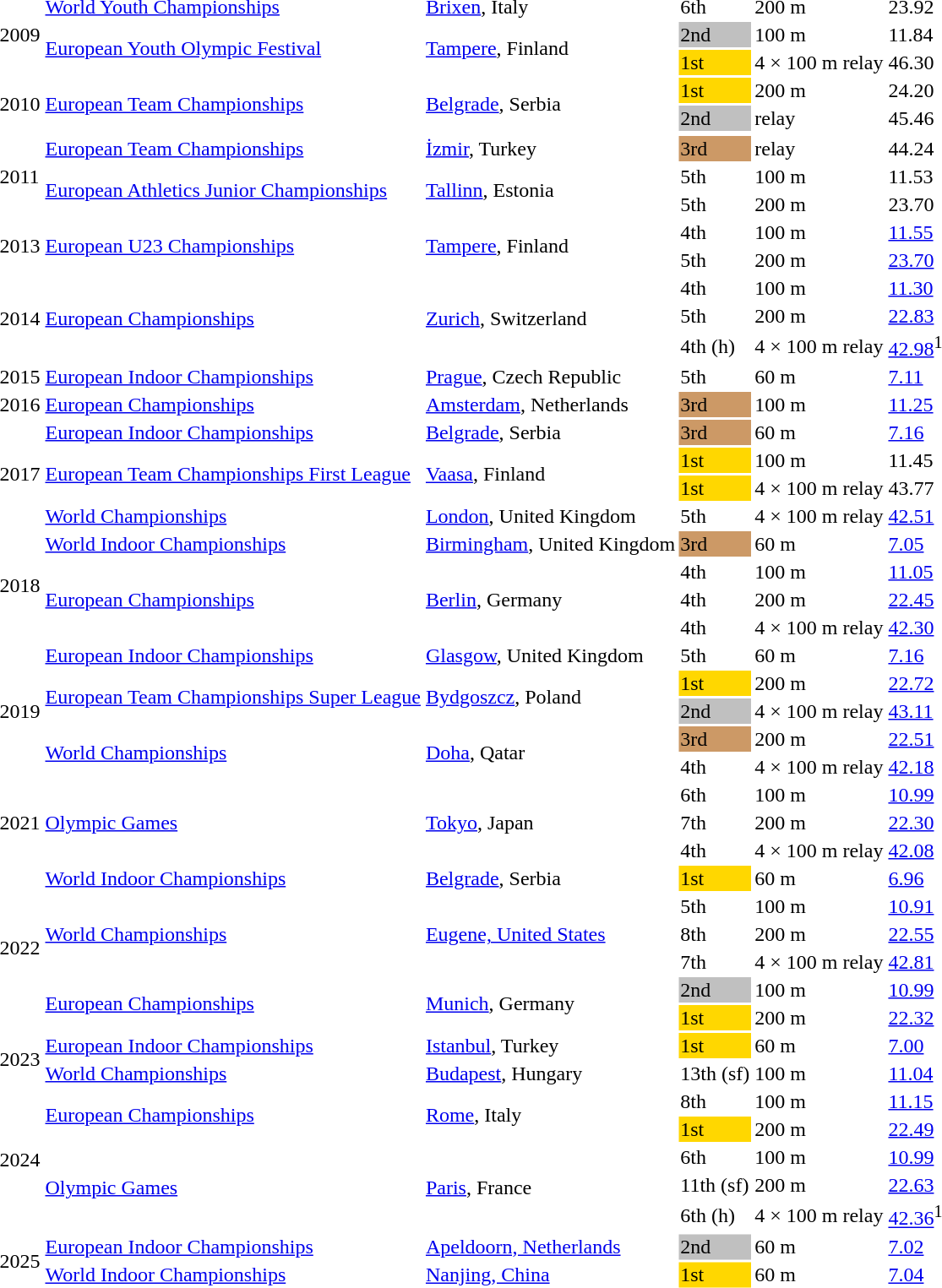<table>
<tr>
<td rowspan=3>2009</td>
<td><a href='#'>World Youth Championships</a></td>
<td><a href='#'>Brixen</a>, Italy</td>
<td>6th</td>
<td>200 m</td>
<td>23.92</td>
</tr>
<tr>
<td rowspan=2><a href='#'>European Youth Olympic Festival</a></td>
<td rowspan=2><a href='#'>Tampere</a>, Finland</td>
<td bgcolor=silver>2nd</td>
<td>100 m</td>
<td>11.84</td>
</tr>
<tr>
<td bgcolor=gold>1st</td>
<td>4 × 100 m relay</td>
<td>46.30</td>
</tr>
<tr>
<td rowspan=2>2010</td>
<td rowspan=2><a href='#'>European Team Championships</a></td>
<td rowspan=2><a href='#'>Belgrade</a>, Serbia</td>
<td bgcolor=gold>1st</td>
<td>200 m</td>
<td>24.20</td>
</tr>
<tr>
<td bgcolor=silver>2nd</td>
<td> relay</td>
<td>45.46</td>
</tr>
<tr>
</tr>
<tr>
<td rowspan=3>2011</td>
<td><a href='#'>European Team Championships</a></td>
<td><a href='#'>İzmir</a>, Turkey</td>
<td bgcolor=cc9966>3rd</td>
<td> relay</td>
<td>44.24</td>
</tr>
<tr>
<td rowspan=2><a href='#'>European Athletics Junior Championships</a></td>
<td rowspan=2><a href='#'>Tallinn</a>, Estonia</td>
<td>5th</td>
<td>100 m</td>
<td>11.53</td>
</tr>
<tr>
<td>5th</td>
<td>200 m</td>
<td>23.70</td>
</tr>
<tr>
<td rowspan=2>2013</td>
<td rowspan=2><a href='#'>European U23 Championships</a></td>
<td rowspan=2><a href='#'>Tampere</a>, Finland</td>
<td>4th</td>
<td>100 m</td>
<td><a href='#'>11.55</a> </td>
</tr>
<tr>
<td>5th</td>
<td>200 m</td>
<td><a href='#'>23.70</a> </td>
</tr>
<tr>
<td rowspan=3>2014</td>
<td rowspan=3><a href='#'>European Championships</a></td>
<td rowspan=3><a href='#'>Zurich</a>, Switzerland</td>
<td>4th</td>
<td>100 m</td>
<td><a href='#'>11.30</a></td>
</tr>
<tr>
<td>5th</td>
<td>200 m</td>
<td><a href='#'>22.83</a> </td>
</tr>
<tr>
<td>4th (h)</td>
<td>4 × 100 m relay</td>
<td><a href='#'>42.98</a><sup>1</sup></td>
</tr>
<tr>
<td>2015</td>
<td><a href='#'>European Indoor Championships</a></td>
<td><a href='#'>Prague</a>, Czech Republic</td>
<td>5th</td>
<td>60 m</td>
<td><a href='#'>7.11</a> </td>
</tr>
<tr>
<td>2016</td>
<td><a href='#'>European Championships</a></td>
<td><a href='#'>Amsterdam</a>, Netherlands</td>
<td bgcolor=cc9966>3rd</td>
<td>100 m</td>
<td><a href='#'>11.25</a></td>
</tr>
<tr>
<td rowspan=4>2017</td>
<td><a href='#'>European Indoor Championships</a></td>
<td><a href='#'>Belgrade</a>, Serbia</td>
<td bgcolor=cc9966>3rd</td>
<td>60 m</td>
<td><a href='#'>7.16</a> </td>
</tr>
<tr>
<td rowspan=2><a href='#'>European Team Championships First League</a></td>
<td rowspan=2><a href='#'>Vaasa</a>, Finland</td>
<td bgcolor=gold>1st</td>
<td>100 m</td>
<td>11.45</td>
</tr>
<tr>
<td bgcolor=gold>1st</td>
<td>4 × 100 m relay</td>
<td>43.77</td>
</tr>
<tr>
<td><a href='#'>World Championships</a></td>
<td><a href='#'>London</a>, United Kingdom</td>
<td>5th</td>
<td>4 × 100 m relay</td>
<td><a href='#'>42.51</a></td>
</tr>
<tr>
<td rowspan=4>2018</td>
<td><a href='#'>World Indoor Championships</a></td>
<td><a href='#'>Birmingham</a>, United Kingdom</td>
<td bgcolor=cc9966>3rd</td>
<td>60 m</td>
<td><a href='#'>7.05</a></td>
</tr>
<tr>
<td rowspan=3><a href='#'>European Championships</a></td>
<td rowspan=3><a href='#'>Berlin</a>, Germany</td>
<td>4th</td>
<td>100 m</td>
<td><a href='#'>11.05</a></td>
</tr>
<tr>
<td>4th</td>
<td>200 m</td>
<td><a href='#'>22.45</a> </td>
</tr>
<tr>
<td>4th</td>
<td>4 × 100 m relay</td>
<td><a href='#'>42.30</a></td>
</tr>
<tr>
<td rowspan=5>2019</td>
<td><a href='#'>European Indoor Championships</a></td>
<td><a href='#'>Glasgow</a>, United Kingdom</td>
<td>5th</td>
<td>60 m</td>
<td><a href='#'>7.16</a></td>
</tr>
<tr>
<td rowspan=2><a href='#'>European Team Championships Super League</a></td>
<td rowspan=2><a href='#'>Bydgoszcz</a>, Poland</td>
<td bgcolor=gold>1st</td>
<td>200 m</td>
<td><a href='#'>22.72</a> </td>
</tr>
<tr>
<td bgcolor=silver>2nd</td>
<td>4 × 100 m relay</td>
<td><a href='#'>43.11</a></td>
</tr>
<tr>
<td rowspan=2><a href='#'>World Championships</a></td>
<td rowspan=2><a href='#'>Doha</a>, Qatar</td>
<td bgcolor=cc9966>3rd</td>
<td>200 m</td>
<td><a href='#'>22.51</a></td>
</tr>
<tr>
<td>4th</td>
<td>4 × 100 m relay</td>
<td><a href='#'>42.18</a> </td>
</tr>
<tr>
<td rowspan=3>2021</td>
<td rowspan=3><a href='#'>Olympic Games</a></td>
<td rowspan=3><a href='#'>Tokyo</a>, Japan</td>
<td>6th</td>
<td>100 m</td>
<td><a href='#'>10.99</a></td>
</tr>
<tr>
<td>7th</td>
<td>200 m</td>
<td><a href='#'>22.30</a></td>
</tr>
<tr>
<td>4th</td>
<td>4 × 100 m relay</td>
<td><a href='#'>42.08</a></td>
</tr>
<tr>
<td rowspan=6>2022</td>
<td><a href='#'>World Indoor Championships</a></td>
<td><a href='#'>Belgrade</a>, Serbia</td>
<td bgcolor=gold>1st</td>
<td>60 m</td>
<td><a href='#'>6.96</a> </td>
</tr>
<tr>
<td rowspan=3><a href='#'>World Championships</a></td>
<td rowspan=3><a href='#'>Eugene, United States</a></td>
<td>5th</td>
<td>100 m</td>
<td><a href='#'>10.91</a></td>
</tr>
<tr>
<td>8th</td>
<td>200 m</td>
<td><a href='#'>22.55</a></td>
</tr>
<tr>
<td>7th</td>
<td>4 × 100 m relay</td>
<td><a href='#'>42.81</a></td>
</tr>
<tr>
<td rowspan=2><a href='#'>European Championships</a></td>
<td rowspan=2><a href='#'>Munich</a>, Germany</td>
<td bgcolor=silver>2nd</td>
<td>100 m</td>
<td><a href='#'>10.99</a></td>
</tr>
<tr>
<td bgcolor=gold>1st</td>
<td>200 m</td>
<td><a href='#'>22.32</a></td>
</tr>
<tr>
<td rowspan=2>2023</td>
<td><a href='#'>European Indoor Championships</a></td>
<td><a href='#'>Istanbul</a>, Turkey</td>
<td bgcolor=gold>1st</td>
<td>60 m</td>
<td><a href='#'>7.00</a> </td>
</tr>
<tr>
<td><a href='#'>World Championships</a></td>
<td><a href='#'>Budapest</a>, Hungary</td>
<td>13th (sf)</td>
<td>100 m</td>
<td><a href='#'>11.04</a> </td>
</tr>
<tr>
<td rowspan=5>2024</td>
<td rowspan=2><a href='#'>European Championships</a></td>
<td rowspan=2><a href='#'>Rome</a>, Italy</td>
<td>8th</td>
<td>100 m</td>
<td><a href='#'>11.15</a></td>
</tr>
<tr>
<td bgcolor=gold>1st</td>
<td>200 m</td>
<td><a href='#'>22.49</a></td>
</tr>
<tr>
<td rowspan=3><a href='#'>Olympic Games</a></td>
<td rowspan=3><a href='#'>Paris</a>, France</td>
<td>6th</td>
<td>100 m</td>
<td><a href='#'>10.99</a></td>
</tr>
<tr>
<td>11th (sf)</td>
<td>200 m</td>
<td><a href='#'>22.63</a></td>
</tr>
<tr>
<td>6th (h)</td>
<td>4 × 100 m relay</td>
<td><a href='#'>42.36</a><sup>1</sup></td>
</tr>
<tr>
<td rowspan=2>2025</td>
<td><a href='#'>European Indoor Championships</a></td>
<td><a href='#'>Apeldoorn, Netherlands</a></td>
<td bgcolor=silver>2nd</td>
<td>60 m</td>
<td><a href='#'>7.02</a></td>
</tr>
<tr>
<td><a href='#'>World Indoor Championships</a></td>
<td><a href='#'>Nanjing, China</a></td>
<td bgcolor=gold>1st</td>
<td>60 m</td>
<td><a href='#'>7.04</a></td>
</tr>
</table>
